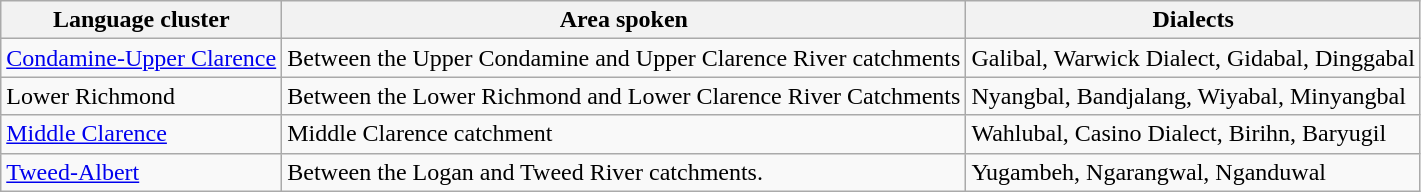<table class="wikitable">
<tr>
<th>Language cluster</th>
<th>Area spoken</th>
<th>Dialects</th>
</tr>
<tr>
<td><a href='#'>Condamine-Upper Clarence</a></td>
<td>Between the Upper Condamine and Upper Clarence River catchments</td>
<td>Galibal, Warwick Dialect, Gidabal, Dinggabal</td>
</tr>
<tr>
<td>Lower Richmond</td>
<td>Between the Lower Richmond and Lower Clarence River Catchments</td>
<td>Nyangbal, Bandjalang, Wiyabal, Minyangbal</td>
</tr>
<tr>
<td><a href='#'>Middle Clarence</a></td>
<td>Middle Clarence catchment</td>
<td>Wahlubal, Casino Dialect, Birihn, Baryugil</td>
</tr>
<tr>
<td><a href='#'>Tweed-Albert</a></td>
<td>Between the Logan and Tweed River catchments.</td>
<td>Yugambeh, Ngarangwal, Nganduwal</td>
</tr>
</table>
